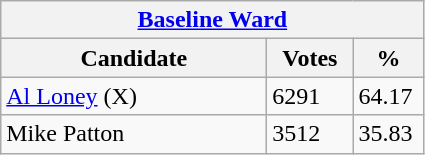<table class="wikitable">
<tr>
<th colspan="3"><a href='#'>Baseline Ward</a></th>
</tr>
<tr>
<th style="width: 170px">Candidate</th>
<th style="width: 50px">Votes</th>
<th style="width: 40px">%</th>
</tr>
<tr>
<td><a href='#'>Al Loney</a> (X)</td>
<td>6291</td>
<td>64.17</td>
</tr>
<tr>
<td>Mike Patton</td>
<td>3512</td>
<td>35.83</td>
</tr>
</table>
